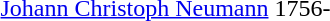<table>
<tr>
<td><a href='#'>Johann Christoph Neumann</a></td>
<td>1756-</td>
</tr>
<tr>
</tr>
</table>
